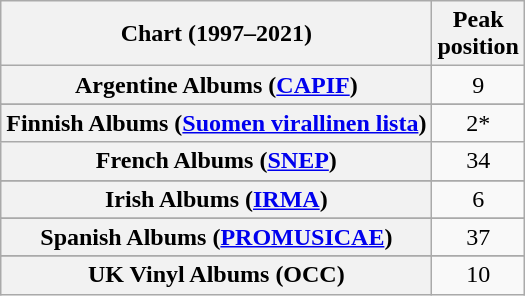<table class="wikitable sortable plainrowheaders">
<tr>
<th scope="col">Chart (1997–2021)</th>
<th scope="col">Peak<br>position</th>
</tr>
<tr>
<th scope="row">Argentine Albums (<a href='#'>CAPIF</a>)</th>
<td style="text-align:center;">9</td>
</tr>
<tr>
</tr>
<tr>
</tr>
<tr>
</tr>
<tr>
</tr>
<tr>
<th scope="row">Finnish Albums (<a href='#'>Suomen virallinen lista</a>)</th>
<td style="text-align:center;">2*</td>
</tr>
<tr>
<th scope="row">French Albums (<a href='#'>SNEP</a>)</th>
<td style="text-align:center;">34</td>
</tr>
<tr>
</tr>
<tr>
<th scope="row">Irish Albums (<a href='#'>IRMA</a>)</th>
<td style="text-align:center;">6</td>
</tr>
<tr>
</tr>
<tr>
<th scope="row">Spanish Albums (<a href='#'>PROMUSICAE</a>)</th>
<td align="center">37</td>
</tr>
<tr>
</tr>
<tr>
</tr>
<tr>
<th scope="row">UK Vinyl Albums (OCC)</th>
<td align="center">10</td>
</tr>
</table>
